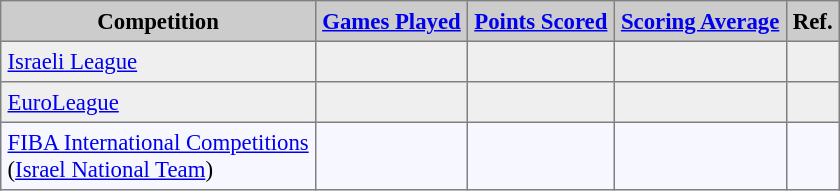<table bgcolor="#f7f8ff" cellpadding="4" cellspacing="0" border="1" style="font-size: 95%; border: gray solid 1px; border-collapse: collapse;">
<tr bgcolor="#CCCCCC">
<td align="center"><strong>Competition</strong></td>
<td align="center"><strong><a href='#'>Games Played</a></strong></td>
<td align="center"><strong><a href='#'>Points Scored</a></strong></td>
<td align="center"><strong><a href='#'>Scoring Average</a></strong></td>
<td align="center"><strong>Ref.</strong></td>
</tr>
<tr bgcolor="#EFEFEF" align=left>
<td><a href='#'>Israeli League</a></td>
<td></td>
<td></td>
<td></td>
<td></td>
</tr>
<tr bgcolor="#EFEFEF" align="left">
<td><a href='#'>EuroLeague</a></td>
<td></td>
<td></td>
<td></td>
<td></td>
</tr>
<tr align=left>
<td><a href='#'>FIBA International Competitions</a><br>(<a href='#'>Israel National Team</a>)</td>
<td></td>
<td></td>
<td></td>
<td></td>
</tr>
</table>
